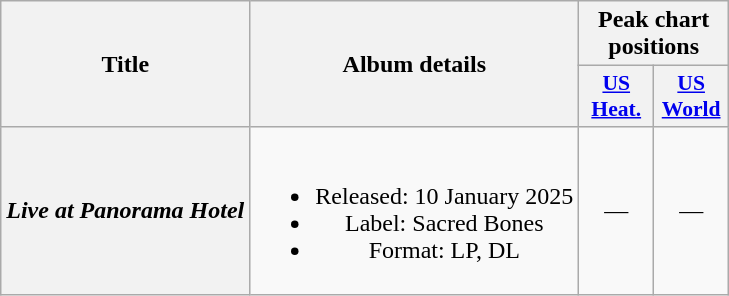<table class="wikitable plainrowheaders" style="text-align:center;">
<tr>
<th scope="col" rowspan="2">Title</th>
<th scope="col" rowspan="2">Album details</th>
<th scope="col" colspan="2">Peak chart positions</th>
</tr>
<tr>
<th scope="col" style="width:3em;font-size:90%;"><a href='#'>US<br>Heat.</a></th>
<th scope="col" style="width:3em;font-size:90%;"><a href='#'>US<br>World</a></th>
</tr>
<tr>
<th scope="row"><em>Live at Panorama Hotel</em></th>
<td><br><ul><li>Released: 10 January 2025</li><li>Label: Sacred Bones</li><li>Format: LP, DL</li></ul></td>
<td>—</td>
<td>—</td>
</tr>
</table>
